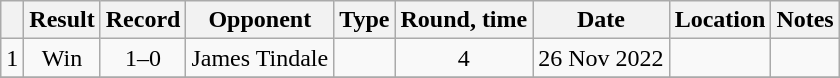<table class="wikitable" style="text-align:center">
<tr>
<th></th>
<th>Result</th>
<th>Record</th>
<th>Opponent</th>
<th>Type</th>
<th>Round, time</th>
<th>Date</th>
<th>Location</th>
<th>Notes</th>
</tr>
<tr>
<td>1</td>
<td>Win</td>
<td>1–0</td>
<td style="text-align:left;">James Tindale</td>
<td></td>
<td>4</td>
<td>26 Nov 2022</td>
<td style="text-align:left;"></td>
<td></td>
</tr>
<tr>
</tr>
</table>
